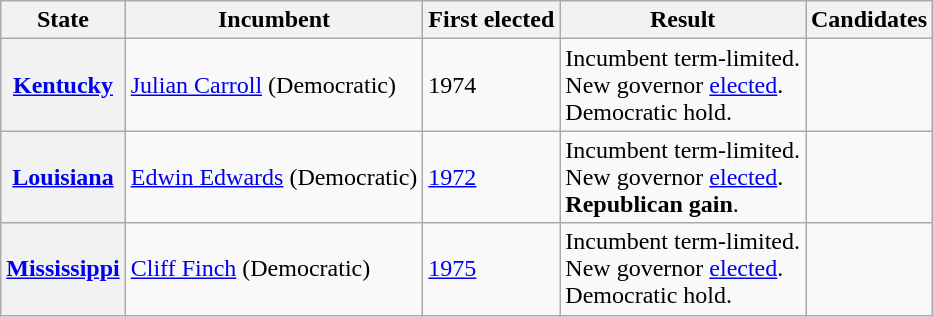<table class="wikitable sortable">
<tr>
<th>State</th>
<th>Incumbent</th>
<th>First elected</th>
<th>Result</th>
<th>Candidates</th>
</tr>
<tr>
<th><a href='#'>Kentucky</a></th>
<td><a href='#'>Julian Carroll</a> (Democratic)</td>
<td>1974</td>
<td>Incumbent term-limited. <br> New governor <a href='#'>elected</a>. <br> Democratic hold.</td>
<td nowrap=""></td>
</tr>
<tr>
<th><a href='#'>Louisiana</a></th>
<td><a href='#'>Edwin Edwards</a> (Democratic)</td>
<td><a href='#'>1972</a></td>
<td>Incumbent term-limited. <br> New governor <a href='#'>elected</a>. <br> <strong>Republican gain</strong>.</td>
<td nowrap=""></td>
</tr>
<tr>
<th><a href='#'>Mississippi</a></th>
<td><a href='#'>Cliff Finch</a> (Democratic)</td>
<td><a href='#'>1975</a></td>
<td>Incumbent term-limited. <br> New governor <a href='#'>elected</a>. <br> Democratic hold.</td>
<td nowrap=""></td>
</tr>
</table>
